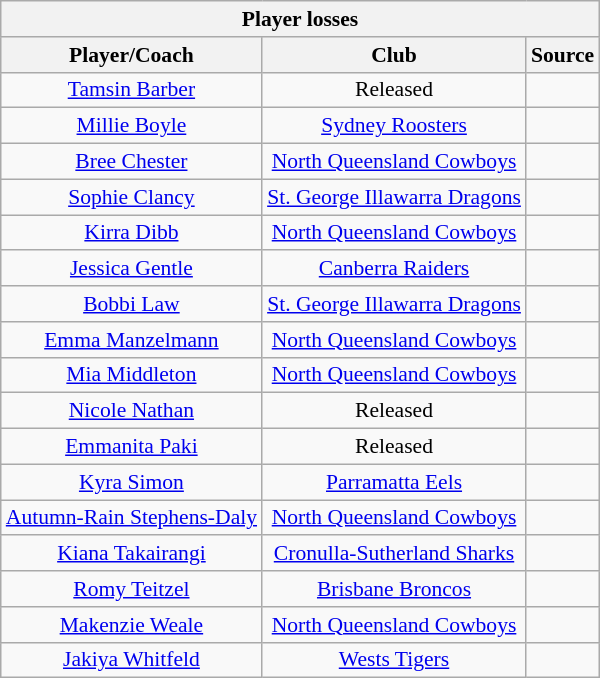<table class="wikitable sortable" style="text-align: center; font-size:90%">
<tr>
<th colspan="3">Player losses</th>
</tr>
<tr style="background:#efefef;">
<th>Player/Coach</th>
<th>Club</th>
<th>Source</th>
</tr>
<tr>
<td><a href='#'>Tamsin Barber</a></td>
<td>Released</td>
<td></td>
</tr>
<tr>
<td><a href='#'>Millie Boyle</a></td>
<td><a href='#'>Sydney Roosters</a></td>
<td></td>
</tr>
<tr>
<td><a href='#'>Bree Chester</a></td>
<td><a href='#'>North Queensland Cowboys</a></td>
<td></td>
</tr>
<tr>
<td><a href='#'>Sophie Clancy</a></td>
<td><a href='#'>St. George Illawarra Dragons</a></td>
<td></td>
</tr>
<tr>
<td><a href='#'>Kirra Dibb</a></td>
<td><a href='#'>North Queensland Cowboys</a></td>
<td></td>
</tr>
<tr>
<td><a href='#'>Jessica Gentle</a></td>
<td><a href='#'>Canberra Raiders</a></td>
<td></td>
</tr>
<tr>
<td><a href='#'>Bobbi Law</a></td>
<td><a href='#'>St. George Illawarra Dragons</a></td>
<td></td>
</tr>
<tr>
<td><a href='#'>Emma Manzelmann</a></td>
<td><a href='#'>North Queensland Cowboys</a></td>
<td></td>
</tr>
<tr>
<td><a href='#'>Mia Middleton</a></td>
<td><a href='#'>North Queensland Cowboys</a></td>
<td></td>
</tr>
<tr>
<td><a href='#'>Nicole Nathan</a></td>
<td>Released</td>
<td></td>
</tr>
<tr>
<td><a href='#'>Emmanita Paki</a></td>
<td>Released</td>
<td></td>
</tr>
<tr>
<td><a href='#'>Kyra Simon</a></td>
<td><a href='#'>Parramatta Eels</a></td>
<td></td>
</tr>
<tr>
<td><a href='#'>Autumn-Rain Stephens-Daly</a></td>
<td><a href='#'>North Queensland Cowboys</a></td>
<td></td>
</tr>
<tr>
<td><a href='#'>Kiana Takairangi</a></td>
<td><a href='#'>Cronulla-Sutherland Sharks</a></td>
<td></td>
</tr>
<tr>
<td><a href='#'>Romy Teitzel</a></td>
<td><a href='#'>Brisbane Broncos</a></td>
<td></td>
</tr>
<tr>
<td><a href='#'>Makenzie Weale</a></td>
<td><a href='#'>North Queensland Cowboys</a></td>
<td></td>
</tr>
<tr>
<td><a href='#'>Jakiya Whitfeld</a></td>
<td><a href='#'>Wests Tigers</a></td>
<td></td>
</tr>
</table>
